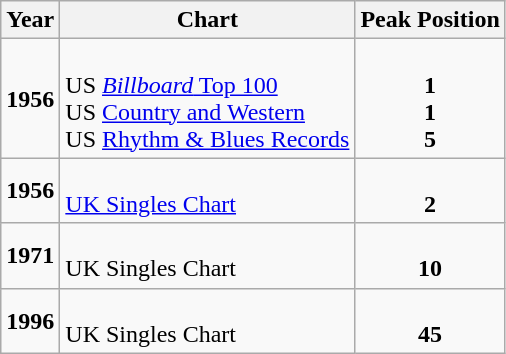<table class="wikitable">
<tr>
<th>Year</th>
<th>Chart</th>
<th>Peak Position</th>
</tr>
<tr>
<td><strong>1956</strong></td>
<td><br>US <a href='#'><em>Billboard</em> Top 100</a><br>US <a href='#'>Country and Western</a><br>US <a href='#'>Rhythm & Blues Records</a></td>
<td style="text-align:center;"><br><strong>1</strong><br><strong>1</strong><br><strong>5</strong></td>
</tr>
<tr>
<td><strong>1956</strong></td>
<td><br><a href='#'>UK Singles Chart</a></td>
<td style="text-align:center;"><br><strong>2</strong></td>
</tr>
<tr>
<td><strong>1971</strong></td>
<td><br>UK Singles Chart</td>
<td style="text-align:center;"><br><strong>10</strong></td>
</tr>
<tr>
<td><strong>1996</strong></td>
<td><br>UK Singles Chart</td>
<td style="text-align:center;"><br><strong>45</strong></td>
</tr>
</table>
